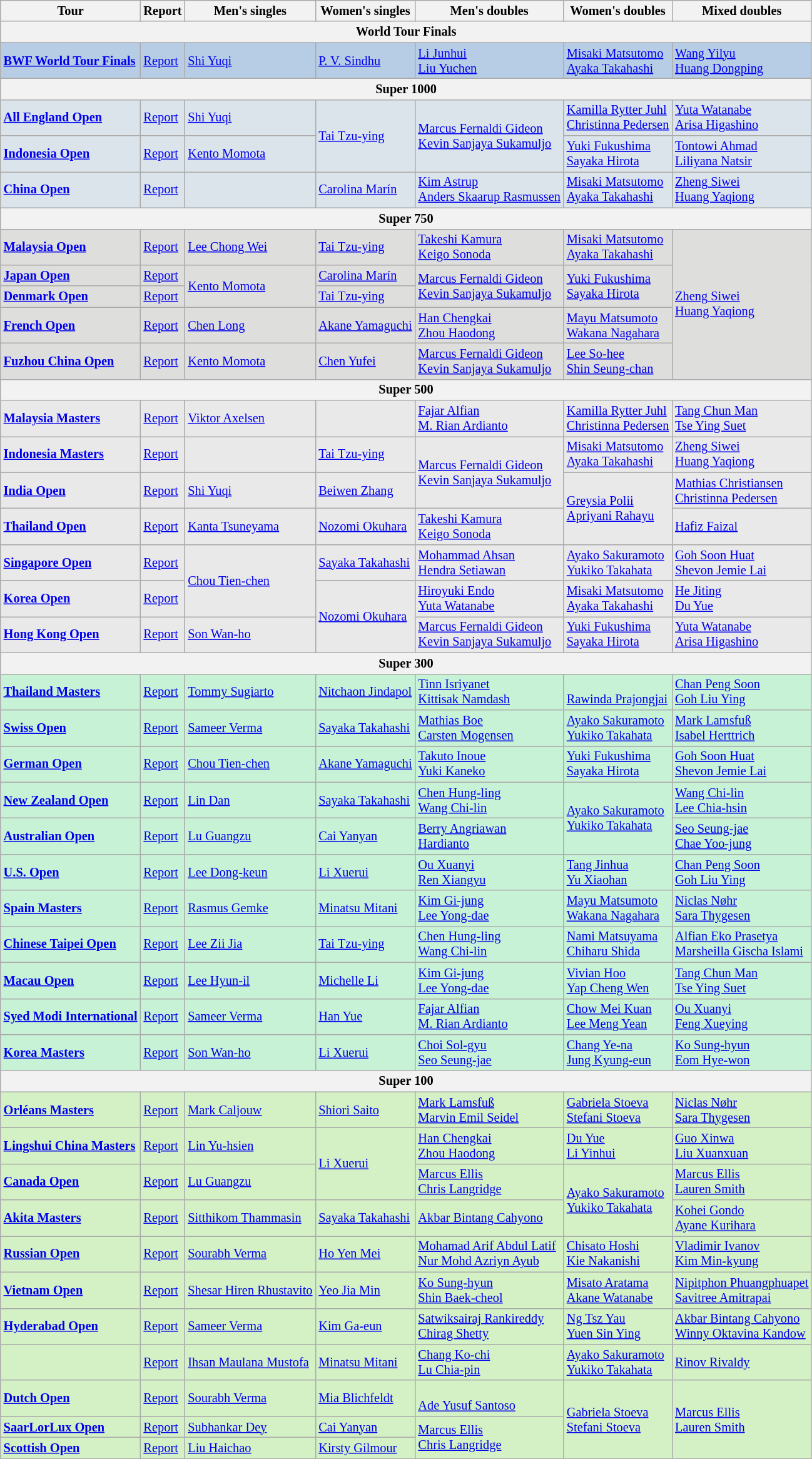<table class=wikitable style="font-size:85%">
<tr>
<th>Tour</th>
<th>Report</th>
<th>Men's singles</th>
<th>Women's singles</th>
<th>Men's doubles</th>
<th>Women's doubles</th>
<th>Mixed doubles</th>
</tr>
<tr>
<th colspan="7">World Tour Finals</th>
</tr>
<tr style="background:#b6cde5;">
<td><strong><a href='#'>BWF World Tour Finals</a></strong></td>
<td><a href='#'>Report</a></td>
<td> <a href='#'>Shi Yuqi</a></td>
<td> <a href='#'>P. V. Sindhu</a></td>
<td> <a href='#'>Li Junhui</a><br> <a href='#'>Liu Yuchen</a></td>
<td> <a href='#'>Misaki Matsutomo</a><br> <a href='#'>Ayaka Takahashi</a></td>
<td> <a href='#'>Wang Yilyu</a><br> <a href='#'>Huang Dongping</a></td>
</tr>
<tr>
<th colspan="7">Super 1000</th>
</tr>
<tr style="background:#dae4ea;">
<td><strong><a href='#'>All England Open</a></strong></td>
<td><a href='#'>Report</a></td>
<td> <a href='#'>Shi Yuqi</a></td>
<td rowspan=2> <a href='#'>Tai Tzu-ying</a></td>
<td rowspan=2> <a href='#'>Marcus Fernaldi Gideon</a><br> <a href='#'>Kevin Sanjaya Sukamuljo</a></td>
<td> <a href='#'>Kamilla Rytter Juhl</a><br> <a href='#'>Christinna Pedersen</a></td>
<td> <a href='#'>Yuta Watanabe</a><br> <a href='#'>Arisa Higashino</a></td>
</tr>
<tr style="background:#dae4ea;">
<td><strong><a href='#'>Indonesia Open</a></strong></td>
<td><a href='#'>Report</a></td>
<td> <a href='#'>Kento Momota</a></td>
<td> <a href='#'>Yuki Fukushima</a><br> <a href='#'>Sayaka Hirota</a></td>
<td> <a href='#'>Tontowi Ahmad</a><br> <a href='#'>Liliyana Natsir</a></td>
</tr>
<tr style="background:#dae4ea;">
<td><strong><a href='#'>China Open</a></strong></td>
<td><a href='#'>Report</a></td>
<td></td>
<td> <a href='#'>Carolina Marín</a></td>
<td> <a href='#'>Kim Astrup</a><br> <a href='#'>Anders Skaarup Rasmussen</a></td>
<td> <a href='#'>Misaki Matsutomo</a><br> <a href='#'>Ayaka Takahashi</a></td>
<td> <a href='#'>Zheng Siwei</a><br> <a href='#'>Huang Yaqiong</a></td>
</tr>
<tr>
<th colspan="7">Super 750</th>
</tr>
<tr style="background:#DEDEDC;">
<td><strong><a href='#'>Malaysia Open</a></strong></td>
<td><a href='#'>Report</a></td>
<td> <a href='#'>Lee Chong Wei</a></td>
<td> <a href='#'>Tai Tzu-ying</a></td>
<td> <a href='#'>Takeshi Kamura</a><br> <a href='#'>Keigo Sonoda</a></td>
<td> <a href='#'>Misaki Matsutomo</a><br> <a href='#'>Ayaka Takahashi</a></td>
<td rowspan=5> <a href='#'>Zheng Siwei</a><br> <a href='#'>Huang Yaqiong</a></td>
</tr>
<tr style="background:#DEDEDC;">
<td><strong><a href='#'>Japan Open</a></strong></td>
<td><a href='#'>Report</a></td>
<td rowspan=2> <a href='#'>Kento Momota</a></td>
<td> <a href='#'>Carolina Marín</a></td>
<td rowspan=2> <a href='#'>Marcus Fernaldi Gideon</a><br> <a href='#'>Kevin Sanjaya Sukamuljo</a></td>
<td rowspan=2> <a href='#'>Yuki Fukushima</a><br> <a href='#'>Sayaka Hirota</a></td>
</tr>
<tr style="background:#DEDEDC;">
<td><strong><a href='#'>Denmark Open</a></strong></td>
<td><a href='#'>Report</a></td>
<td> <a href='#'>Tai Tzu-ying</a></td>
</tr>
<tr style="background:#DEDEDC;">
<td><strong><a href='#'>French Open</a></strong></td>
<td><a href='#'>Report</a></td>
<td> <a href='#'>Chen Long</a></td>
<td> <a href='#'>Akane Yamaguchi</a></td>
<td> <a href='#'>Han Chengkai</a><br> <a href='#'>Zhou Haodong</a></td>
<td> <a href='#'>Mayu Matsumoto</a><br> <a href='#'>Wakana Nagahara</a></td>
</tr>
<tr style="background:#DEDEDC;">
<td><strong><a href='#'>Fuzhou China Open</a></strong></td>
<td><a href='#'>Report</a></td>
<td> <a href='#'>Kento Momota</a></td>
<td> <a href='#'>Chen Yufei</a></td>
<td> <a href='#'>Marcus Fernaldi Gideon</a><br> <a href='#'>Kevin Sanjaya Sukamuljo</a></td>
<td> <a href='#'>Lee So-hee</a><br> <a href='#'>Shin Seung-chan</a></td>
</tr>
<tr>
<th colspan="7">Super 500</th>
</tr>
<tr style="background:#e9e9e9;">
<td><strong><a href='#'>Malaysia Masters</a></strong></td>
<td><a href='#'>Report</a></td>
<td> <a href='#'>Viktor Axelsen</a></td>
<td></td>
<td> <a href='#'>Fajar Alfian</a><br> <a href='#'>M. Rian Ardianto</a></td>
<td> <a href='#'>Kamilla Rytter Juhl</a><br> <a href='#'>Christinna Pedersen</a></td>
<td> <a href='#'>Tang Chun Man</a><br> <a href='#'>Tse Ying Suet</a></td>
</tr>
<tr style="background:#e9e9e9;">
<td><strong><a href='#'>Indonesia Masters</a></strong></td>
<td><a href='#'>Report</a></td>
<td></td>
<td> <a href='#'>Tai Tzu-ying</a></td>
<td rowspan=2> <a href='#'>Marcus Fernaldi Gideon</a><br> <a href='#'>Kevin Sanjaya Sukamuljo</a></td>
<td> <a href='#'>Misaki Matsutomo</a><br> <a href='#'>Ayaka Takahashi</a></td>
<td> <a href='#'>Zheng Siwei</a><br> <a href='#'>Huang Yaqiong</a></td>
</tr>
<tr style="background:#e9e9e9;">
<td><strong><a href='#'>India Open</a></strong></td>
<td><a href='#'>Report</a></td>
<td> <a href='#'>Shi Yuqi</a></td>
<td> <a href='#'>Beiwen Zhang</a></td>
<td rowspan=2> <a href='#'>Greysia Polii</a><br> <a href='#'>Apriyani Rahayu</a></td>
<td> <a href='#'>Mathias Christiansen</a><br> <a href='#'>Christinna Pedersen</a></td>
</tr>
<tr style="background:#e9e9e9;">
<td><strong><a href='#'>Thailand Open</a></strong></td>
<td><a href='#'>Report</a></td>
<td> <a href='#'>Kanta Tsuneyama</a></td>
<td> <a href='#'>Nozomi Okuhara</a></td>
<td> <a href='#'>Takeshi Kamura</a><br> <a href='#'>Keigo Sonoda</a></td>
<td> <a href='#'>Hafiz Faizal</a><br></td>
</tr>
<tr style="background:#e9e9e9;">
<td><strong><a href='#'>Singapore Open</a></strong></td>
<td><a href='#'>Report</a></td>
<td rowspan=2> <a href='#'>Chou Tien-chen</a></td>
<td> <a href='#'>Sayaka Takahashi</a></td>
<td> <a href='#'>Mohammad Ahsan</a><br> <a href='#'>Hendra Setiawan</a></td>
<td> <a href='#'>Ayako Sakuramoto</a><br> <a href='#'>Yukiko Takahata</a></td>
<td> <a href='#'>Goh Soon Huat</a><br> <a href='#'>Shevon Jemie Lai</a></td>
</tr>
<tr style="background:#e9e9e9;">
<td><strong><a href='#'>Korea Open</a></strong></td>
<td><a href='#'>Report</a></td>
<td rowspan=2> <a href='#'>Nozomi Okuhara</a></td>
<td> <a href='#'>Hiroyuki Endo</a><br> <a href='#'>Yuta Watanabe</a></td>
<td> <a href='#'>Misaki Matsutomo</a><br> <a href='#'>Ayaka Takahashi</a></td>
<td> <a href='#'>He Jiting</a><br> <a href='#'>Du Yue</a></td>
</tr>
<tr style="background:#e9e9e9;">
<td><strong><a href='#'>Hong Kong Open</a></strong></td>
<td><a href='#'>Report</a></td>
<td> <a href='#'>Son Wan-ho</a></td>
<td> <a href='#'>Marcus Fernaldi Gideon</a><br> <a href='#'>Kevin Sanjaya Sukamuljo</a></td>
<td> <a href='#'>Yuki Fukushima</a><br> <a href='#'>Sayaka Hirota</a></td>
<td> <a href='#'>Yuta Watanabe</a><br> <a href='#'>Arisa Higashino</a></td>
</tr>
<tr>
<th colspan="7">Super 300</th>
</tr>
<tr style="background:#c7f2d5;">
<td><strong><a href='#'>Thailand Masters</a></strong></td>
<td><a href='#'>Report</a></td>
<td> <a href='#'>Tommy Sugiarto</a></td>
<td> <a href='#'>Nitchaon Jindapol</a></td>
<td> <a href='#'>Tinn Isriyanet</a><br> <a href='#'>Kittisak Namdash</a></td>
<td><br> <a href='#'>Rawinda Prajongjai</a></td>
<td> <a href='#'>Chan Peng Soon</a><br> <a href='#'>Goh Liu Ying</a></td>
</tr>
<tr style="background:#c7f2d5;">
<td><strong><a href='#'>Swiss Open</a></strong></td>
<td><a href='#'>Report</a></td>
<td> <a href='#'>Sameer Verma</a></td>
<td> <a href='#'>Sayaka Takahashi</a></td>
<td> <a href='#'>Mathias Boe</a><br> <a href='#'>Carsten Mogensen</a></td>
<td> <a href='#'>Ayako Sakuramoto</a><br> <a href='#'>Yukiko Takahata</a></td>
<td> <a href='#'>Mark Lamsfuß</a><br> <a href='#'>Isabel Herttrich</a></td>
</tr>
<tr style="background:#c7f2d5;">
<td><strong><a href='#'>German Open</a></strong></td>
<td><a href='#'>Report</a></td>
<td> <a href='#'>Chou Tien-chen</a></td>
<td> <a href='#'>Akane Yamaguchi</a></td>
<td> <a href='#'>Takuto Inoue</a><br> <a href='#'>Yuki Kaneko</a></td>
<td> <a href='#'>Yuki Fukushima</a><br> <a href='#'>Sayaka Hirota</a></td>
<td> <a href='#'>Goh Soon Huat</a><br> <a href='#'>Shevon Jemie Lai</a></td>
</tr>
<tr style="background:#c7f2d5;">
<td><strong><a href='#'>New Zealand Open</a></strong></td>
<td><a href='#'>Report</a></td>
<td> <a href='#'>Lin Dan</a></td>
<td> <a href='#'>Sayaka Takahashi</a></td>
<td> <a href='#'>Chen Hung-ling</a><br> <a href='#'>Wang Chi-lin</a></td>
<td rowspan=2> <a href='#'>Ayako Sakuramoto</a><br> <a href='#'>Yukiko Takahata</a></td>
<td> <a href='#'>Wang Chi-lin</a><br> <a href='#'>Lee Chia-hsin</a></td>
</tr>
<tr style="background:#c7f2d5;">
<td><strong><a href='#'>Australian Open</a></strong></td>
<td><a href='#'>Report</a></td>
<td> <a href='#'>Lu Guangzu</a></td>
<td> <a href='#'>Cai Yanyan</a></td>
<td> <a href='#'>Berry Angriawan</a><br> <a href='#'>Hardianto</a></td>
<td> <a href='#'>Seo Seung-jae</a><br> <a href='#'>Chae Yoo-jung</a></td>
</tr>
<tr style="background:#c7f2d5;">
<td><strong><a href='#'>U.S. Open</a></strong></td>
<td><a href='#'>Report</a></td>
<td> <a href='#'>Lee Dong-keun</a></td>
<td> <a href='#'>Li Xuerui</a></td>
<td> <a href='#'>Ou Xuanyi</a><br> <a href='#'>Ren Xiangyu</a></td>
<td> <a href='#'>Tang Jinhua</a><br> <a href='#'>Yu Xiaohan</a></td>
<td> <a href='#'>Chan Peng Soon</a><br> <a href='#'>Goh Liu Ying</a></td>
</tr>
<tr style="background:#c7f2d5;">
<td><strong><a href='#'>Spain Masters</a></strong></td>
<td><a href='#'>Report</a></td>
<td> <a href='#'>Rasmus Gemke</a></td>
<td> <a href='#'>Minatsu Mitani</a></td>
<td> <a href='#'>Kim Gi-jung</a><br> <a href='#'>Lee Yong-dae</a></td>
<td> <a href='#'>Mayu Matsumoto</a><br> <a href='#'>Wakana Nagahara</a></td>
<td> <a href='#'>Niclas Nøhr</a><br> <a href='#'>Sara Thygesen</a></td>
</tr>
<tr style="background:#c7f2d5;">
<td><strong><a href='#'>Chinese Taipei Open</a></strong></td>
<td><a href='#'>Report</a></td>
<td> <a href='#'>Lee Zii Jia</a></td>
<td> <a href='#'>Tai Tzu-ying</a></td>
<td> <a href='#'>Chen Hung-ling</a><br> <a href='#'>Wang Chi-lin</a></td>
<td> <a href='#'>Nami Matsuyama</a><br> <a href='#'>Chiharu Shida</a></td>
<td> <a href='#'>Alfian Eko Prasetya</a><br> <a href='#'>Marsheilla Gischa Islami</a></td>
</tr>
<tr style="background:#c7f2d5;">
<td><strong><a href='#'>Macau Open</a></strong></td>
<td><a href='#'>Report</a></td>
<td> <a href='#'>Lee Hyun-il</a></td>
<td> <a href='#'>Michelle Li</a></td>
<td> <a href='#'>Kim Gi-jung</a><br> <a href='#'>Lee Yong-dae</a></td>
<td> <a href='#'>Vivian Hoo</a><br> <a href='#'>Yap Cheng Wen</a></td>
<td> <a href='#'>Tang Chun Man</a><br> <a href='#'>Tse Ying Suet</a></td>
</tr>
<tr style="background:#c7f2d5;">
<td><strong><a href='#'>Syed Modi International</a></strong></td>
<td><a href='#'>Report</a></td>
<td> <a href='#'>Sameer Verma</a></td>
<td> <a href='#'>Han Yue</a></td>
<td> <a href='#'>Fajar Alfian</a><br> <a href='#'>M. Rian Ardianto</a></td>
<td> <a href='#'>Chow Mei Kuan</a><br> <a href='#'>Lee Meng Yean</a></td>
<td> <a href='#'>Ou Xuanyi</a><br> <a href='#'>Feng Xueying</a></td>
</tr>
<tr style="background:#c7f2d5;">
<td><strong><a href='#'>Korea Masters</a></strong></td>
<td><a href='#'>Report</a></td>
<td> <a href='#'>Son Wan-ho</a></td>
<td> <a href='#'>Li Xuerui</a></td>
<td> <a href='#'>Choi Sol-gyu</a><br> <a href='#'>Seo Seung-jae</a></td>
<td> <a href='#'>Chang Ye-na</a><br> <a href='#'>Jung Kyung-eun</a></td>
<td> <a href='#'>Ko Sung-hyun</a><br> <a href='#'>Eom Hye-won</a></td>
</tr>
<tr>
<th colspan="7">Super 100</th>
</tr>
<tr style="background:#d4f1c5;">
<td><strong><a href='#'>Orléans Masters</a></strong></td>
<td><a href='#'>Report</a></td>
<td> <a href='#'>Mark Caljouw</a></td>
<td> <a href='#'>Shiori Saito</a></td>
<td> <a href='#'>Mark Lamsfuß</a><br> <a href='#'>Marvin Emil Seidel</a></td>
<td> <a href='#'>Gabriela Stoeva</a> <br> <a href='#'>Stefani Stoeva</a></td>
<td> <a href='#'>Niclas Nøhr</a><br> <a href='#'>Sara Thygesen</a></td>
</tr>
<tr style="background:#d4f1c5;">
<td><strong><a href='#'>Lingshui China Masters</a></strong></td>
<td><a href='#'>Report</a></td>
<td> <a href='#'>Lin Yu-hsien</a></td>
<td rowspan=2> <a href='#'>Li Xuerui</a></td>
<td> <a href='#'>Han Chengkai</a><br> <a href='#'>Zhou Haodong</a></td>
<td> <a href='#'>Du Yue</a> <br> <a href='#'>Li Yinhui</a></td>
<td> <a href='#'>Guo Xinwa</a><br> <a href='#'>Liu Xuanxuan</a></td>
</tr>
<tr style="background:#d4f1c5;">
<td><strong><a href='#'>Canada Open</a></strong></td>
<td><a href='#'>Report</a></td>
<td> <a href='#'>Lu Guangzu</a></td>
<td> <a href='#'>Marcus Ellis</a><br> <a href='#'>Chris Langridge</a></td>
<td rowspan=2> <a href='#'>Ayako Sakuramoto</a><br> <a href='#'>Yukiko Takahata</a></td>
<td> <a href='#'>Marcus Ellis</a><br> <a href='#'>Lauren Smith</a></td>
</tr>
<tr style="background:#d4f1c5;">
<td><strong><a href='#'>Akita Masters</a></strong></td>
<td><a href='#'>Report</a></td>
<td> <a href='#'>Sitthikom Thammasin</a></td>
<td> <a href='#'>Sayaka Takahashi</a></td>
<td> <a href='#'>Akbar Bintang Cahyono</a><br></td>
<td> <a href='#'>Kohei Gondo</a><br> <a href='#'>Ayane Kurihara</a></td>
</tr>
<tr style="background:#d4f1c5;">
<td><strong><a href='#'>Russian Open</a></strong></td>
<td><a href='#'>Report</a></td>
<td> <a href='#'>Sourabh Verma</a></td>
<td> <a href='#'>Ho Yen Mei</a></td>
<td> <a href='#'>Mohamad Arif Abdul Latif</a><br> <a href='#'>Nur Mohd Azriyn Ayub</a></td>
<td> <a href='#'>Chisato Hoshi</a><br> <a href='#'>Kie Nakanishi</a></td>
<td> <a href='#'>Vladimir Ivanov</a><br> <a href='#'>Kim Min-kyung</a></td>
</tr>
<tr style="background:#d4f1c5;">
<td><strong><a href='#'>Vietnam Open</a></strong></td>
<td><a href='#'>Report</a></td>
<td> <a href='#'>Shesar Hiren Rhustavito</a></td>
<td> <a href='#'>Yeo Jia Min</a></td>
<td> <a href='#'>Ko Sung-hyun</a><br> <a href='#'>Shin Baek-cheol</a></td>
<td> <a href='#'>Misato Aratama</a><br> <a href='#'>Akane Watanabe</a></td>
<td> <a href='#'>Nipitphon Phuangphuapet</a><br> <a href='#'>Savitree Amitrapai</a></td>
</tr>
<tr style="background:#d4f1c5;">
<td><strong><a href='#'>Hyderabad Open</a></strong></td>
<td><a href='#'>Report</a></td>
<td> <a href='#'>Sameer Verma</a></td>
<td> <a href='#'>Kim Ga-eun</a></td>
<td> <a href='#'>Satwiksairaj Rankireddy</a><br> <a href='#'>Chirag Shetty</a></td>
<td> <a href='#'>Ng Tsz Yau</a><br> <a href='#'>Yuen Sin Ying</a></td>
<td> <a href='#'>Akbar Bintang Cahyono</a><br> <a href='#'>Winny Oktavina Kandow</a></td>
</tr>
<tr style="background:#d4f1c5;">
<td><strong></strong></td>
<td><a href='#'>Report</a></td>
<td> <a href='#'>Ihsan Maulana Mustofa</a></td>
<td> <a href='#'>Minatsu Mitani</a></td>
<td> <a href='#'>Chang Ko-chi</a><br> <a href='#'>Lu Chia-pin</a></td>
<td> <a href='#'>Ayako Sakuramoto</a><br> <a href='#'>Yukiko Takahata</a></td>
<td> <a href='#'>Rinov Rivaldy</a><br></td>
</tr>
<tr style="background:#d4f1c5;">
<td><strong><a href='#'>Dutch Open</a></strong></td>
<td><a href='#'>Report</a></td>
<td> <a href='#'>Sourabh Verma</a></td>
<td> <a href='#'>Mia Blichfeldt</a></td>
<td><br> <a href='#'>Ade Yusuf Santoso</a></td>
<td rowspan=3> <a href='#'>Gabriela Stoeva</a>  <br> <a href='#'>Stefani Stoeva</a></td>
<td rowspan=3> <a href='#'>Marcus Ellis</a> <br> <a href='#'>Lauren Smith</a></td>
</tr>
<tr style="background:#d4f1c5;">
<td><strong><a href='#'>SaarLorLux Open</a></strong></td>
<td><a href='#'>Report</a></td>
<td> <a href='#'>Subhankar Dey</a></td>
<td> <a href='#'>Cai Yanyan</a></td>
<td rowspan=2> <a href='#'>Marcus Ellis</a><br> <a href='#'>Chris Langridge</a></td>
</tr>
<tr style="background:#d4f1c5;">
<td><strong><a href='#'>Scottish Open</a></strong></td>
<td><a href='#'>Report</a></td>
<td> <a href='#'>Liu Haichao</a></td>
<td> <a href='#'>Kirsty Gilmour</a></td>
</tr>
</table>
